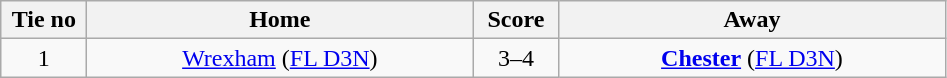<table class="wikitable" style="text-align:center">
<tr>
<th width=50>Tie no</th>
<th width=250>Home</th>
<th width=50>Score</th>
<th width=250>Away</th>
</tr>
<tr>
<td>1</td>
<td><a href='#'>Wrexham</a> (<a href='#'>FL D3N</a>)</td>
<td>3–4</td>
<td><strong><a href='#'>Chester</a></strong> (<a href='#'>FL D3N</a>)</td>
</tr>
</table>
